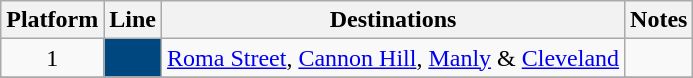<table class="wikitable" style="float: none; margin: 0.5em; ">
<tr>
<th>Platform</th>
<th>Line</th>
<th>Destinations</th>
<th>Notes</th>
</tr>
<tr>
<td rowspan=1 style="text-align:center;">1</td>
<td style=background:#00467F><a href='#'></a></td>
<td><a href='#'>Roma Street</a>, <a href='#'>Cannon Hill</a>, <a href='#'>Manly</a> & <a href='#'>Cleveland</a></td>
<td></td>
</tr>
<tr>
</tr>
</table>
